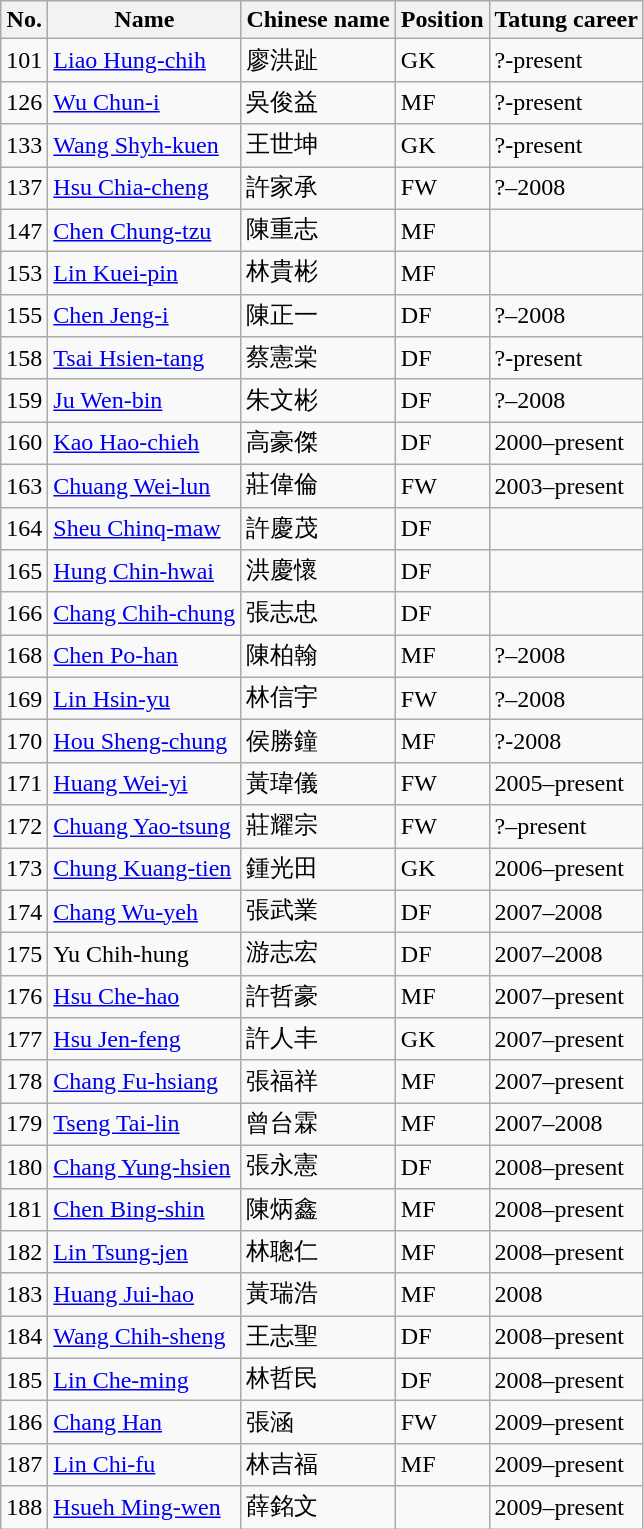<table class="wikitable sortable">
<tr>
<th>No.</th>
<th>Name</th>
<th>Chinese name</th>
<th>Position</th>
<th>Tatung career</th>
</tr>
<tr>
<td>101</td>
<td><a href='#'>Liao Hung-chih</a></td>
<td>廖洪趾</td>
<td>GK</td>
<td>?-present</td>
</tr>
<tr>
<td>126</td>
<td><a href='#'>Wu Chun-i</a></td>
<td>吳俊益</td>
<td>MF</td>
<td>?-present</td>
</tr>
<tr>
<td>133</td>
<td><a href='#'>Wang Shyh-kuen</a></td>
<td>王世坤</td>
<td>GK</td>
<td>?-present</td>
</tr>
<tr>
<td>137</td>
<td><a href='#'>Hsu Chia-cheng</a></td>
<td>許家承</td>
<td>FW</td>
<td>?–2008</td>
</tr>
<tr>
<td>147</td>
<td><a href='#'>Chen Chung-tzu</a></td>
<td>陳重志</td>
<td>MF</td>
<td></td>
</tr>
<tr>
<td>153</td>
<td><a href='#'>Lin Kuei-pin</a></td>
<td>林貴彬</td>
<td>MF</td>
<td></td>
</tr>
<tr>
<td>155</td>
<td><a href='#'>Chen Jeng-i</a></td>
<td>陳正一</td>
<td>DF</td>
<td>?–2008</td>
</tr>
<tr>
<td>158</td>
<td><a href='#'>Tsai Hsien-tang</a></td>
<td>蔡憲棠</td>
<td>DF</td>
<td>?-present</td>
</tr>
<tr>
<td>159</td>
<td><a href='#'>Ju Wen-bin</a></td>
<td>朱文彬</td>
<td>DF</td>
<td>?–2008</td>
</tr>
<tr>
<td>160</td>
<td><a href='#'>Kao Hao-chieh</a></td>
<td>高豪傑</td>
<td>DF</td>
<td>2000–present</td>
</tr>
<tr>
<td>163</td>
<td><a href='#'>Chuang Wei-lun</a></td>
<td>莊偉倫</td>
<td>FW</td>
<td>2003–present</td>
</tr>
<tr>
<td>164</td>
<td><a href='#'>Sheu Chinq-maw</a></td>
<td>許慶茂</td>
<td>DF</td>
<td></td>
</tr>
<tr>
<td>165</td>
<td><a href='#'>Hung Chin-hwai</a></td>
<td>洪慶懷</td>
<td>DF</td>
<td></td>
</tr>
<tr>
<td>166</td>
<td><a href='#'>Chang Chih-chung</a></td>
<td>張志忠</td>
<td>DF</td>
<td></td>
</tr>
<tr>
<td>168</td>
<td><a href='#'>Chen Po-han</a></td>
<td>陳柏翰</td>
<td>MF</td>
<td>?–2008</td>
</tr>
<tr>
<td>169</td>
<td><a href='#'>Lin Hsin-yu</a></td>
<td>林信宇</td>
<td>FW</td>
<td>?–2008</td>
</tr>
<tr>
<td>170</td>
<td><a href='#'>Hou Sheng-chung</a></td>
<td>侯勝鐘</td>
<td>MF</td>
<td>?-2008</td>
</tr>
<tr>
<td>171</td>
<td><a href='#'>Huang Wei-yi</a></td>
<td>黃瑋儀</td>
<td>FW</td>
<td>2005–present</td>
</tr>
<tr>
<td>172</td>
<td><a href='#'>Chuang Yao-tsung</a></td>
<td>莊耀宗</td>
<td>FW</td>
<td>?–present</td>
</tr>
<tr>
<td>173</td>
<td><a href='#'>Chung Kuang-tien</a></td>
<td>鍾光田</td>
<td>GK</td>
<td>2006–present</td>
</tr>
<tr>
<td>174</td>
<td><a href='#'>Chang Wu-yeh</a></td>
<td>張武業</td>
<td>DF</td>
<td>2007–2008</td>
</tr>
<tr>
<td>175</td>
<td>Yu Chih-hung</td>
<td>游志宏</td>
<td>DF</td>
<td>2007–2008</td>
</tr>
<tr>
<td>176</td>
<td><a href='#'>Hsu Che-hao</a></td>
<td>許哲豪</td>
<td>MF</td>
<td>2007–present</td>
</tr>
<tr>
<td>177</td>
<td><a href='#'>Hsu Jen-feng</a></td>
<td>許人丰</td>
<td>GK</td>
<td>2007–present</td>
</tr>
<tr>
<td>178</td>
<td><a href='#'>Chang Fu-hsiang</a></td>
<td>張福祥</td>
<td>MF</td>
<td>2007–present</td>
</tr>
<tr>
<td>179</td>
<td><a href='#'>Tseng Tai-lin</a></td>
<td>曾台霖</td>
<td>MF</td>
<td>2007–2008</td>
</tr>
<tr>
<td>180</td>
<td><a href='#'>Chang Yung-hsien</a></td>
<td>張永憲</td>
<td>DF</td>
<td>2008–present</td>
</tr>
<tr>
<td>181</td>
<td><a href='#'>Chen Bing-shin</a></td>
<td>陳炳鑫</td>
<td>MF</td>
<td>2008–present</td>
</tr>
<tr>
<td>182</td>
<td><a href='#'>Lin Tsung-jen</a></td>
<td>林聰仁</td>
<td>MF</td>
<td>2008–present</td>
</tr>
<tr>
<td>183</td>
<td><a href='#'>Huang Jui-hao</a></td>
<td>黃瑞浩</td>
<td>MF</td>
<td>2008</td>
</tr>
<tr>
<td>184</td>
<td><a href='#'>Wang Chih-sheng</a></td>
<td>王志聖</td>
<td>DF</td>
<td>2008–present</td>
</tr>
<tr>
<td>185</td>
<td><a href='#'>Lin Che-ming</a></td>
<td>林哲民</td>
<td>DF</td>
<td>2008–present</td>
</tr>
<tr>
<td>186</td>
<td><a href='#'>Chang Han</a></td>
<td>張涵</td>
<td>FW</td>
<td>2009–present</td>
</tr>
<tr>
<td>187</td>
<td><a href='#'>Lin Chi-fu</a></td>
<td>林吉福</td>
<td>MF</td>
<td>2009–present</td>
</tr>
<tr>
<td>188</td>
<td><a href='#'>Hsueh Ming-wen</a></td>
<td>薛銘文</td>
<td></td>
<td>2009–present</td>
</tr>
</table>
